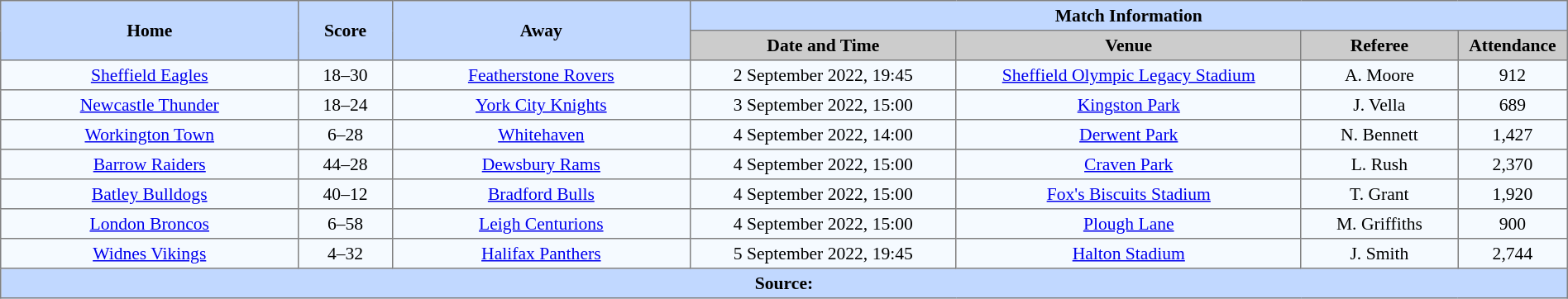<table border=1 style="border-collapse:collapse; font-size:90%; text-align:center;" cellpadding=3 cellspacing=0 width=100%>
<tr style="background:#c1d8ff;">
<th scope="col" rowspan=2 width=19%>Home</th>
<th scope="col" rowspan=2 width=6%>Score</th>
<th scope="col" rowspan=2 width=19%>Away</th>
<th colspan=4>Match Information</th>
</tr>
<tr style="background:#cccccc;">
<th scope="col" width=17%>Date and Time</th>
<th scope="col" width=22%>Venue</th>
<th scope="col" width=10%>Referee</th>
<th scope="col" width=7%>Attendance</th>
</tr>
<tr style="background:#f5faff;">
<td> <a href='#'>Sheffield Eagles</a></td>
<td>18–30</td>
<td> <a href='#'>Featherstone Rovers</a></td>
<td>2 September 2022, 19:45</td>
<td><a href='#'>Sheffield Olympic Legacy Stadium</a></td>
<td>A. Moore</td>
<td>912</td>
</tr>
<tr style="background:#f5faff;">
<td> <a href='#'>Newcastle Thunder</a></td>
<td>18–24</td>
<td> <a href='#'>York City Knights</a></td>
<td>3 September 2022, 15:00</td>
<td><a href='#'>Kingston Park</a></td>
<td>J. Vella</td>
<td>689</td>
</tr>
<tr style="background:#f5faff;">
<td> <a href='#'>Workington Town</a></td>
<td>6–28</td>
<td> <a href='#'>Whitehaven</a></td>
<td>4 September 2022, 14:00</td>
<td><a href='#'>Derwent Park</a></td>
<td>N. Bennett</td>
<td>1,427</td>
</tr>
<tr style="background:#f5faff;">
<td> <a href='#'>Barrow Raiders</a></td>
<td>44–28</td>
<td> <a href='#'>Dewsbury Rams</a></td>
<td>4 September 2022, 15:00</td>
<td><a href='#'>Craven Park</a></td>
<td>L. Rush</td>
<td>2,370</td>
</tr>
<tr style="background:#f5faff;">
<td> <a href='#'>Batley Bulldogs</a></td>
<td>40–12</td>
<td> <a href='#'>Bradford Bulls</a></td>
<td>4 September 2022, 15:00</td>
<td><a href='#'>Fox's Biscuits Stadium</a></td>
<td>T. Grant</td>
<td>1,920</td>
</tr>
<tr style="background:#f5faff;">
<td> <a href='#'>London Broncos</a></td>
<td>6–58</td>
<td> <a href='#'>Leigh Centurions</a></td>
<td>4 September 2022, 15:00</td>
<td><a href='#'>Plough Lane</a></td>
<td>M. Griffiths</td>
<td>900</td>
</tr>
<tr style="background:#f5faff;">
<td> <a href='#'>Widnes Vikings</a></td>
<td>4–32</td>
<td> <a href='#'>Halifax Panthers</a></td>
<td>5 September 2022, 19:45</td>
<td><a href='#'>Halton Stadium</a></td>
<td>J. Smith</td>
<td>2,744</td>
</tr>
<tr style="background:#c1d8ff;">
<th colspan=7>Source:</th>
</tr>
</table>
